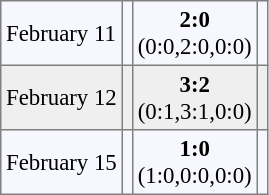<table bgcolor="#f7f8ff" cellpadding="3" cellspacing="0" border="1" style="font-size: 95%; border: gray solid 1px; border-collapse: collapse;">
<tr>
<td>February 11</td>
<td></td>
<td align="center"><strong>2:0</strong><br>(0:0,2:0,0:0)</td>
<td></td>
</tr>
<tr bgcolor="#EFEFEF">
<td>February 12</td>
<td></td>
<td align="center"><strong>3:2</strong><br>(0:1,3:1,0:0)</td>
<td></td>
</tr>
<tr>
<td>February 15</td>
<td></td>
<td align="center"><strong>1:0</strong><br>(1:0,0:0,0:0)</td>
<td></td>
</tr>
</table>
